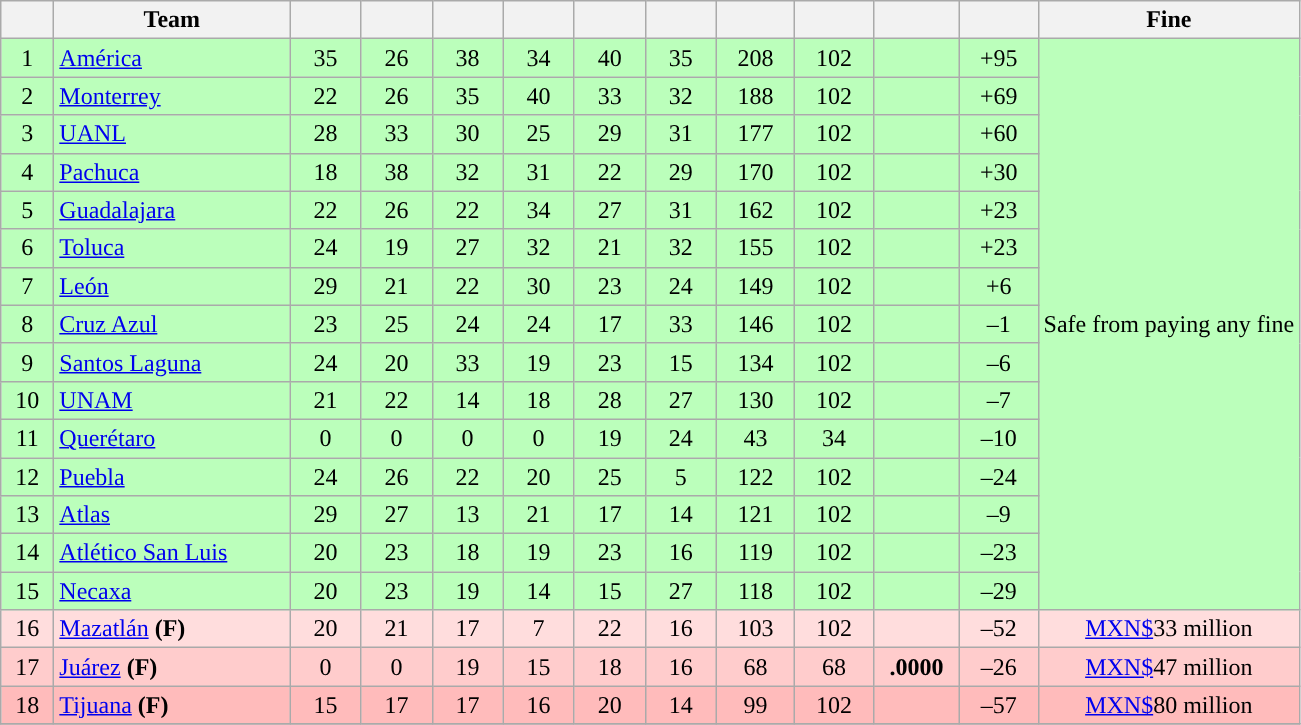<table class="wikitable sortable" style="text-align: center;">
<tr>
<th width=28><br></th>
<th width=150>Team</th>
<th width=40></th>
<th width=40></th>
<th width=40></th>
<th width=40></th>
<th width=40></th>
<th width=40></th>
<th width=45></th>
<th width=45></th>
<th width=50><br></th>
<th width=45><br></th>
<th>Fine</th>
</tr>
<tr style="text-align:center;background:#BBFFBB;">
<td>1</td>
<td align=left><a href='#'>América</a></td>
<td>35</td>
<td>26</td>
<td>38</td>
<td>34</td>
<td>40</td>
<td>35</td>
<td>208</td>
<td>102</td>
<td><strong></strong></td>
<td>+95</td>
<td align=center rowspan=15>Safe from paying any fine</td>
</tr>
<tr style="text-align:center;background:#BBFFBB;">
<td>2</td>
<td align=left><a href='#'>Monterrey</a></td>
<td>22</td>
<td>26</td>
<td>35</td>
<td>40</td>
<td>33</td>
<td>32</td>
<td>188</td>
<td>102</td>
<td><strong></strong></td>
<td>+69</td>
</tr>
<tr style="text-align:center;background:#BBFFBB;">
<td>3</td>
<td align=left><a href='#'>UANL</a></td>
<td>28</td>
<td>33</td>
<td>30</td>
<td>25</td>
<td>29</td>
<td>31</td>
<td>177</td>
<td>102</td>
<td><strong></strong></td>
<td>+60</td>
</tr>
<tr style="text-align:center;background:#BBFFBB;">
<td>4</td>
<td align=left><a href='#'>Pachuca</a></td>
<td>18</td>
<td>38</td>
<td>32</td>
<td>31</td>
<td>22</td>
<td>29</td>
<td>170</td>
<td>102</td>
<td><strong></strong></td>
<td>+30</td>
</tr>
<tr style="text-align:center;background:#BBFFBB;">
<td>5</td>
<td align=left><a href='#'>Guadalajara</a></td>
<td>22</td>
<td>26</td>
<td>22</td>
<td>34</td>
<td>27</td>
<td>31</td>
<td>162</td>
<td>102</td>
<td><strong></strong></td>
<td>+23</td>
</tr>
<tr style="text-align:center;background:#BBFFBB;">
<td>6</td>
<td align=left><a href='#'>Toluca</a></td>
<td>24</td>
<td>19</td>
<td>27</td>
<td>32</td>
<td>21</td>
<td>32</td>
<td>155</td>
<td>102</td>
<td><strong></strong></td>
<td>+23</td>
</tr>
<tr style="text-align:center;background:#BBFFBB;">
<td>7</td>
<td align=left><a href='#'>León</a></td>
<td>29</td>
<td>21</td>
<td>22</td>
<td>30</td>
<td>23</td>
<td>24</td>
<td>149</td>
<td>102</td>
<td><strong></strong></td>
<td>+6</td>
</tr>
<tr style="text-align:center;background:#BBFFBB;">
<td>8</td>
<td align=left><a href='#'>Cruz Azul</a></td>
<td>23</td>
<td>25</td>
<td>24</td>
<td>24</td>
<td>17</td>
<td>33</td>
<td>146</td>
<td>102</td>
<td><strong></strong></td>
<td>–1</td>
</tr>
<tr style="text-align:center;background:#BBFFBB;">
<td>9</td>
<td align=left><a href='#'>Santos Laguna</a></td>
<td>24</td>
<td>20</td>
<td>33</td>
<td>19</td>
<td>23</td>
<td>15</td>
<td>134</td>
<td>102</td>
<td><strong></strong></td>
<td>–6</td>
</tr>
<tr style="text-align:center;background:#BBFFBB;">
<td>10</td>
<td align=left><a href='#'>UNAM</a></td>
<td>21</td>
<td>22</td>
<td>14</td>
<td>18</td>
<td>28</td>
<td>27</td>
<td>130</td>
<td>102</td>
<td><strong></strong></td>
<td>–7</td>
</tr>
<tr style="text-align:center;background:#BBFFBB;">
<td>11</td>
<td align=left><a href='#'>Querétaro</a></td>
<td>0</td>
<td>0</td>
<td>0</td>
<td>0</td>
<td>19</td>
<td>24</td>
<td>43</td>
<td>34</td>
<td><strong></strong></td>
<td>–10</td>
</tr>
<tr style="text-align:center;background:#BBFFBB;">
<td>12</td>
<td align=left><a href='#'>Puebla</a></td>
<td>24</td>
<td>26</td>
<td>22</td>
<td>20</td>
<td>25</td>
<td>5</td>
<td>122</td>
<td>102</td>
<td><strong></strong></td>
<td>–24</td>
</tr>
<tr style="text-align:center;background:#BBFFBB;">
<td>13</td>
<td align=left><a href='#'>Atlas</a></td>
<td>29</td>
<td>27</td>
<td>13</td>
<td>21</td>
<td>17</td>
<td>14</td>
<td>121</td>
<td>102</td>
<td><strong></strong></td>
<td>–9</td>
</tr>
<tr style="text-align:center;background:#BBFFBB;">
<td>14</td>
<td align=left><a href='#'>Atlético San Luis</a></td>
<td>20</td>
<td>23</td>
<td>18</td>
<td>19</td>
<td>23</td>
<td>16</td>
<td>119</td>
<td>102</td>
<td><strong></strong></td>
<td>–23</td>
</tr>
<tr style="text-align:center;background:#BBFFBB;">
<td>15</td>
<td align=left><a href='#'>Necaxa</a></td>
<td>20</td>
<td>23</td>
<td>19</td>
<td>14</td>
<td>15</td>
<td>27</td>
<td>118</td>
<td>102</td>
<td><strong></strong></td>
<td>–29</td>
</tr>
<tr style="text-align:center;background:#FFDDDD;">
<td>16</td>
<td align=left><a href='#'>Mazatlán</a> <strong>(F)</strong></td>
<td>20</td>
<td>21</td>
<td>17</td>
<td>7</td>
<td>22</td>
<td>16</td>
<td>103</td>
<td>102</td>
<td><strong></strong></td>
<td>–52</td>
<td><a href='#'>MXN$</a>33 million</td>
</tr>
<tr style="text-align:center;background:#FFCCCC;">
<td>17</td>
<td align=left><a href='#'>Juárez</a> <strong>(F)</strong></td>
<td>0</td>
<td>0</td>
<td>19</td>
<td>15</td>
<td>18</td>
<td>16</td>
<td>68</td>
<td>68</td>
<td><strong>.0000</strong></td>
<td>–26</td>
<td><a href='#'>MXN$</a>47 million</td>
</tr>
<tr style="text-align:center;background:#FFBBBB;">
<td>18</td>
<td align=left><a href='#'>Tijuana</a> <strong>(F)</strong></td>
<td>15</td>
<td>17</td>
<td>17</td>
<td>16</td>
<td>20</td>
<td>14</td>
<td>99</td>
<td>102</td>
<td><strong></strong></td>
<td>–57</td>
<td><a href='#'>MXN$</a>80 million</td>
</tr>
<tr style="text-align:center;background:#FFBBBB;">
</tr>
</table>
